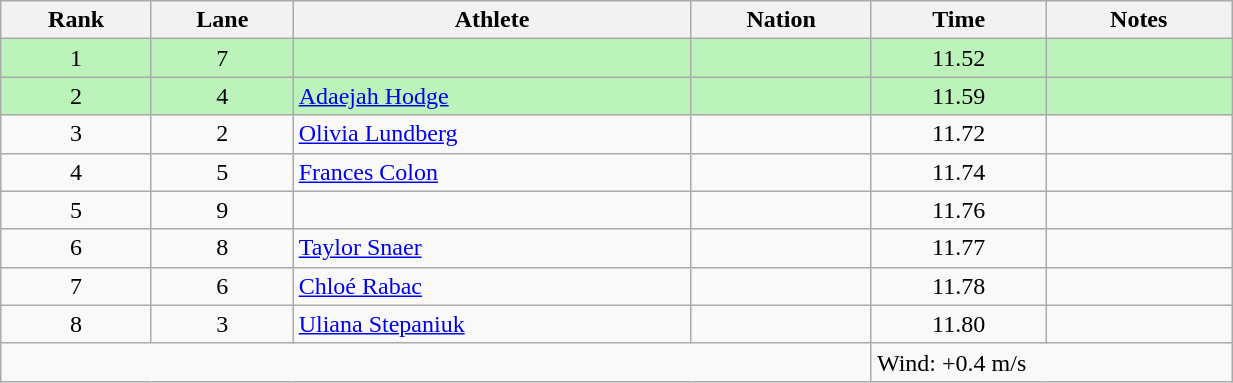<table class="wikitable sortable" style="text-align:center;width: 65%;">
<tr>
<th scope="col">Rank</th>
<th scope="col">Lane</th>
<th scope="col">Athlete</th>
<th scope="col">Nation</th>
<th scope="col">Time</th>
<th scope="col">Notes</th>
</tr>
<tr bgcolor=bbf3bb>
<td>1</td>
<td>7</td>
<td align=left></td>
<td align=left></td>
<td>11.52</td>
<td></td>
</tr>
<tr bgcolor=bbf3bb>
<td>2</td>
<td>4</td>
<td align=left><a href='#'>Adaejah Hodge</a></td>
<td align=left></td>
<td>11.59</td>
<td></td>
</tr>
<tr>
<td>3</td>
<td>2</td>
<td align=left><a href='#'>Olivia Lundberg</a></td>
<td align=left></td>
<td>11.72</td>
<td></td>
</tr>
<tr>
<td>4</td>
<td>5</td>
<td align=left><a href='#'>Frances Colon</a></td>
<td align=left></td>
<td>11.74</td>
<td></td>
</tr>
<tr>
<td>5</td>
<td>9</td>
<td align=left></td>
<td align=left></td>
<td>11.76</td>
<td></td>
</tr>
<tr>
<td>6</td>
<td>8</td>
<td align=left><a href='#'>Taylor Snaer</a></td>
<td align=left></td>
<td>11.77</td>
<td></td>
</tr>
<tr>
<td>7</td>
<td>6</td>
<td align=left><a href='#'>Chloé Rabac</a></td>
<td align=left></td>
<td>11.78</td>
<td></td>
</tr>
<tr>
<td>8</td>
<td>3</td>
<td align=left><a href='#'>Uliana Stepaniuk</a></td>
<td align=left></td>
<td>11.80</td>
<td></td>
</tr>
<tr class="sortbottom">
<td colspan="4"></td>
<td colspan="2" style="text-align:left;">Wind: +0.4 m/s</td>
</tr>
</table>
